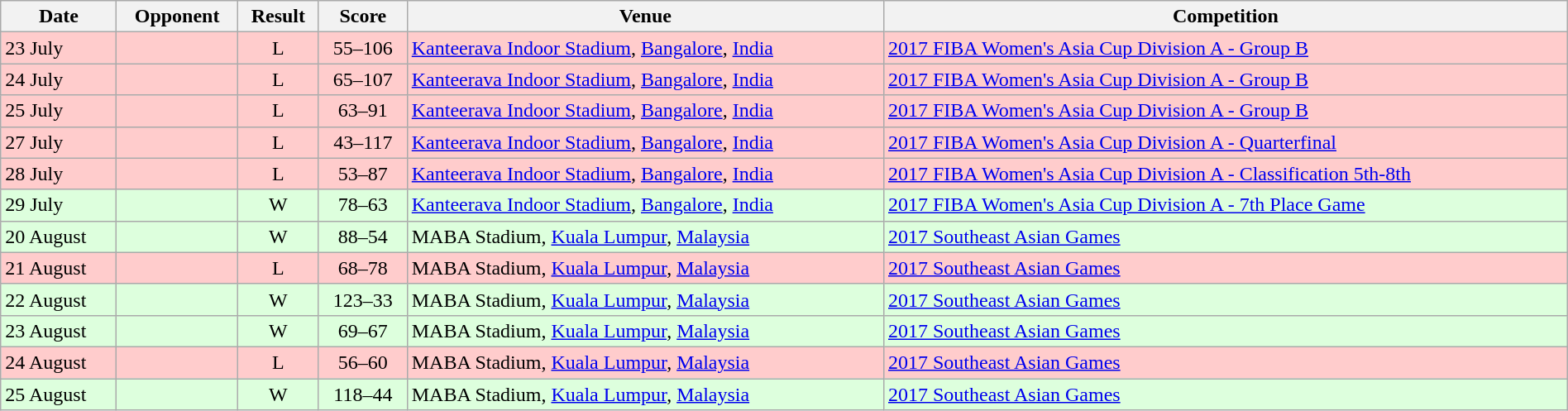<table width=100% class="wikitable">
<tr>
<th>Date</th>
<th>Opponent</th>
<th>Result</th>
<th>Score</th>
<th>Venue</th>
<th>Competition</th>
</tr>
<tr style="background:#fcc;">
<td>23 July</td>
<td></td>
<td align=center>L</td>
<td align=center>55–106</td>
<td> <a href='#'>Kanteerava Indoor Stadium</a>, <a href='#'>Bangalore</a>, <a href='#'>India</a></td>
<td><a href='#'>2017 FIBA Women's Asia Cup Division A - Group B</a></td>
</tr>
<tr style="background:#fcc;">
<td>24 July</td>
<td></td>
<td align=center>L</td>
<td align=center>65–107</td>
<td> <a href='#'>Kanteerava Indoor Stadium</a>, <a href='#'>Bangalore</a>, <a href='#'>India</a></td>
<td><a href='#'>2017 FIBA Women's Asia Cup Division A - Group B</a></td>
</tr>
<tr style="background:#fcc;">
<td>25 July</td>
<td></td>
<td align=center>L</td>
<td align=center>63–91</td>
<td> <a href='#'>Kanteerava Indoor Stadium</a>, <a href='#'>Bangalore</a>, <a href='#'>India</a></td>
<td><a href='#'>2017 FIBA Women's Asia Cup Division A - Group B</a></td>
</tr>
<tr style="background:#fcc;">
<td>27 July</td>
<td></td>
<td align=center>L</td>
<td align=center>43–117</td>
<td> <a href='#'>Kanteerava Indoor Stadium</a>, <a href='#'>Bangalore</a>, <a href='#'>India</a></td>
<td><a href='#'>2017 FIBA Women's Asia Cup Division A - Quarterfinal</a></td>
</tr>
<tr style="background:#fcc;">
<td>28 July</td>
<td></td>
<td align=center>L</td>
<td align=center>53–87</td>
<td> <a href='#'>Kanteerava Indoor Stadium</a>, <a href='#'>Bangalore</a>, <a href='#'>India</a></td>
<td><a href='#'>2017 FIBA Women's Asia Cup Division A - Classification 5th-8th</a></td>
</tr>
<tr style="background:#dfd;">
<td>29 July</td>
<td></td>
<td align=center>W</td>
<td align=center>78–63</td>
<td> <a href='#'>Kanteerava Indoor Stadium</a>, <a href='#'>Bangalore</a>, <a href='#'>India</a></td>
<td><a href='#'>2017 FIBA Women's Asia Cup Division A - 7th Place Game</a></td>
</tr>
<tr style="background:#dfd;">
<td>20 August</td>
<td></td>
<td align=center>W</td>
<td align=center>88–54</td>
<td> MABA Stadium, <a href='#'>Kuala Lumpur</a>, <a href='#'>Malaysia</a></td>
<td><a href='#'>2017 Southeast Asian Games</a></td>
</tr>
<tr style="background:#fcc;">
<td>21 August</td>
<td></td>
<td align=center>L</td>
<td align=center>68–78</td>
<td> MABA Stadium, <a href='#'>Kuala Lumpur</a>, <a href='#'>Malaysia</a></td>
<td><a href='#'>2017 Southeast Asian Games</a></td>
</tr>
<tr style="background:#dfd;">
<td>22 August</td>
<td></td>
<td align=center>W</td>
<td align=center>123–33</td>
<td> MABA Stadium, <a href='#'>Kuala Lumpur</a>, <a href='#'>Malaysia</a></td>
<td><a href='#'>2017 Southeast Asian Games</a></td>
</tr>
<tr style="background:#dfd;">
<td>23 August</td>
<td></td>
<td align=center>W</td>
<td align=center>69–67</td>
<td> MABA Stadium, <a href='#'>Kuala Lumpur</a>, <a href='#'>Malaysia</a></td>
<td><a href='#'>2017 Southeast Asian Games</a></td>
</tr>
<tr style="background:#fcc;">
<td>24 August</td>
<td></td>
<td align=center>L</td>
<td align=center>56–60</td>
<td> MABA Stadium, <a href='#'>Kuala Lumpur</a>, <a href='#'>Malaysia</a></td>
<td><a href='#'>2017 Southeast Asian Games</a></td>
</tr>
<tr style="background:#dfd;">
<td>25 August</td>
<td></td>
<td align=center>W</td>
<td align=center>118–44</td>
<td> MABA Stadium, <a href='#'>Kuala Lumpur</a>, <a href='#'>Malaysia</a></td>
<td><a href='#'>2017 Southeast Asian Games</a></td>
</tr>
</table>
